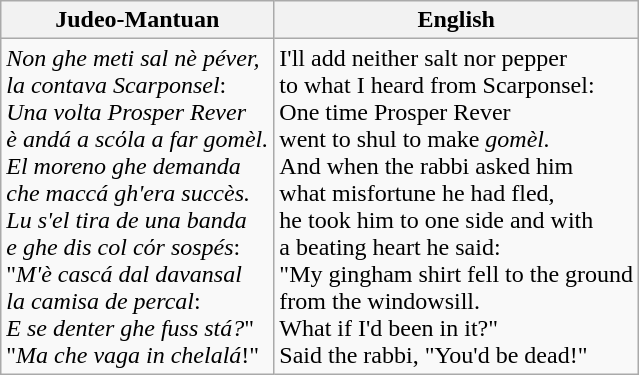<table class="wikitable">
<tr>
<th><strong>Judeo-Mantuan</strong></th>
<th>English</th>
</tr>
<tr>
<td><em>Non ghe meti sal nè péver,</em><br><em>la contava Scarponsel</em>:<br><em>Una volta Prosper Rever</em><br><em>è andá a scόla a far gomèl.</em><br><em>El moreno ghe demanda</em><br><em>che maccá gh'era succès.</em><br><em>Lu s'el tira de una banda</em><br><em>e ghe dis col cόr sospés</em>:<br>"<em>M'è cascá dal davansal</em><br><em>la camisa de percal</em>:<br><em>E se denter ghe fuss stá?</em>"<br>"<em>Ma che vaga in chelalá</em>!"</td>
<td>I'll add neither salt nor pepper<br>to what I heard from Scarponsel:<br>One time Prosper Rever<br>went to shul to make <em>gomèl.</em><br>And when the rabbi asked him<br>what misfortune he had fled,<br>he took him to one side and with<br>a beating heart he said:<br>"My gingham shirt fell to the ground<br>from the windowsill.<br>What if I'd been in it?"<br>Said the rabbi, "You'd be dead!"</td>
</tr>
</table>
